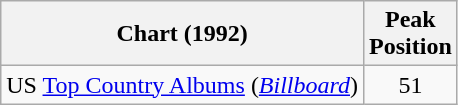<table class="wikitable">
<tr>
<th align="left">Chart (1992)</th>
<th align="left">Peak<br>Position</th>
</tr>
<tr>
<td align="left">US <a href='#'>Top Country Albums</a> (<em><a href='#'>Billboard</a></em>)</td>
<td align="center">51</td>
</tr>
</table>
